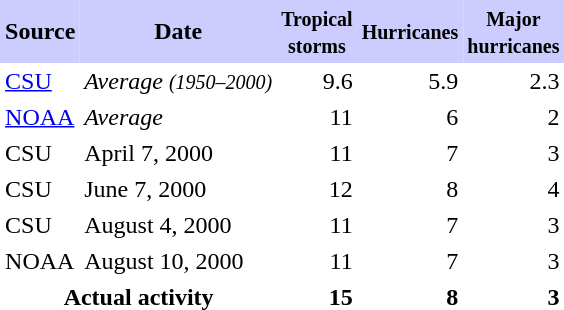<table class="toccolours" cellspacing=0 cellpadding=3 style="float:right; margin-left:1em; text-align:right;">
<tr style="background:#ccccff">
<td align="center"><strong>Source</strong></td>
<td align="center"><strong>Date</strong></td>
<td align="center"><strong><small>Tropical<br>storms</small></strong></td>
<td align="center"><strong><small>Hurricanes</small></strong></td>
<td align="center"><strong><small>Major<br>hurricanes</small></strong></td>
</tr>
<tr>
<td align="left"><a href='#'>CSU</a></td>
<td align="left"><em>Average <small>(1950–2000)</small></em></td>
<td>9.6</td>
<td>5.9</td>
<td>2.3</td>
</tr>
<tr>
<td align="left"><a href='#'>NOAA</a></td>
<td align="left"><em>Average</em></td>
<td>11</td>
<td>6</td>
<td>2</td>
</tr>
<tr>
<td align="left">CSU</td>
<td align="left">April 7, 2000</td>
<td>11</td>
<td>7</td>
<td>3</td>
</tr>
<tr>
<td align="left">CSU</td>
<td align="left">June 7, 2000</td>
<td>12</td>
<td>8</td>
<td>4</td>
</tr>
<tr>
<td align="left">CSU</td>
<td align="left">August 4, 2000</td>
<td>11</td>
<td>7</td>
<td>3</td>
</tr>
<tr>
<td align="left">NOAA</td>
<td align="left">August 10, 2000</td>
<td>11</td>
<td>7</td>
<td>3</td>
</tr>
<tr>
<td align="center" colspan="2"><strong>Actual activity</strong></td>
<td><strong>15</strong></td>
<td><strong>8</strong></td>
<td><strong>3</strong></td>
</tr>
</table>
